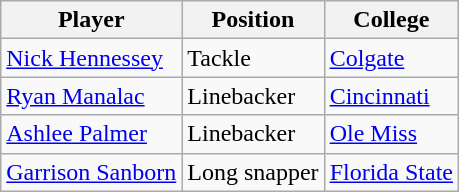<table class="wikitable">
<tr>
<th>Player</th>
<th>Position</th>
<th>College</th>
</tr>
<tr>
<td><a href='#'>Nick Hennessey</a></td>
<td>Tackle</td>
<td><a href='#'>Colgate</a></td>
</tr>
<tr>
<td><a href='#'>Ryan Manalac</a></td>
<td>Linebacker</td>
<td><a href='#'>Cincinnati</a></td>
</tr>
<tr>
<td><a href='#'>Ashlee Palmer</a></td>
<td>Linebacker</td>
<td><a href='#'>Ole Miss</a></td>
</tr>
<tr>
<td><a href='#'>Garrison Sanborn</a></td>
<td>Long snapper</td>
<td><a href='#'>Florida State</a></td>
</tr>
</table>
